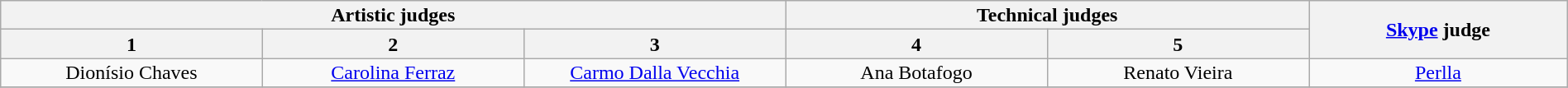<table class="wikitable" style="font-size:100%; line-height:16px; text-align:center" width="100%">
<tr>
<th colspan=3 width="50.0%">Artistic judges</th>
<th colspan=2 width="33.3%">Technical judges</th>
<th rowspan=2 width="16.7%"><a href='#'>Skype</a> judge<br></th>
</tr>
<tr>
<th width="16.7%">1</th>
<th width="16.7%">2</th>
<th width="16.7%">3</th>
<th width="16.7%">4</th>
<th width="16.7%">5</th>
</tr>
<tr>
<td>Dionísio Chaves</td>
<td><a href='#'>Carolina Ferraz</a></td>
<td><a href='#'>Carmo Dalla Vecchia</a></td>
<td>Ana Botafogo</td>
<td>Renato Vieira</td>
<td><a href='#'>Perlla</a></td>
</tr>
<tr>
</tr>
</table>
